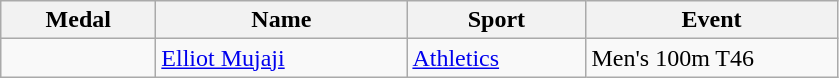<table class="wikitable">
<tr>
<th style="width:6em">Medal</th>
<th style="width:10em">Name</th>
<th style="width:7em">Sport</th>
<th style="width:10em">Event</th>
</tr>
<tr>
<td></td>
<td><a href='#'>Elliot Mujaji</a></td>
<td><a href='#'>Athletics</a></td>
<td>Men's 100m T46</td>
</tr>
</table>
